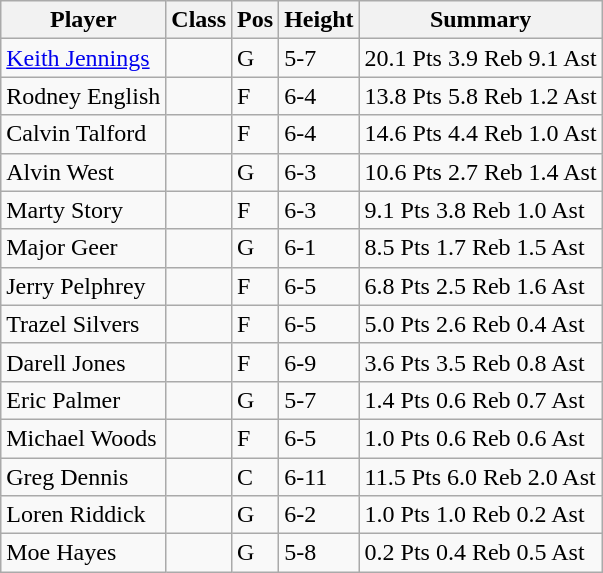<table class="wikitable sortable">
<tr>
<th>Player</th>
<th>Class</th>
<th>Pos</th>
<th>Height</th>
<th>Summary</th>
</tr>
<tr>
<td><a href='#'>Keith Jennings</a></td>
<td></td>
<td>G</td>
<td>5-7</td>
<td>20.1 Pts 3.9 Reb 9.1 Ast</td>
</tr>
<tr>
<td>Rodney English</td>
<td></td>
<td>F</td>
<td>6-4</td>
<td>13.8 Pts 5.8 Reb 1.2 Ast</td>
</tr>
<tr>
<td>Calvin Talford</td>
<td></td>
<td>F</td>
<td>6-4</td>
<td>14.6 Pts 4.4 Reb 1.0 Ast</td>
</tr>
<tr>
<td>Alvin West</td>
<td></td>
<td>G</td>
<td>6-3</td>
<td>10.6 Pts 2.7 Reb 1.4 Ast</td>
</tr>
<tr>
<td>Marty Story</td>
<td></td>
<td>F</td>
<td>6-3</td>
<td>9.1 Pts 3.8 Reb 1.0 Ast</td>
</tr>
<tr>
<td>Major Geer</td>
<td></td>
<td>G</td>
<td>6-1</td>
<td>8.5 Pts 1.7 Reb 1.5 Ast</td>
</tr>
<tr>
<td>Jerry Pelphrey</td>
<td></td>
<td>F</td>
<td>6-5</td>
<td>6.8 Pts 2.5 Reb 1.6 Ast</td>
</tr>
<tr>
<td>Trazel Silvers</td>
<td></td>
<td>F</td>
<td>6-5</td>
<td>5.0 Pts 2.6 Reb 0.4 Ast</td>
</tr>
<tr>
<td>Darell Jones</td>
<td></td>
<td>F</td>
<td>6-9</td>
<td>3.6 Pts 3.5 Reb 0.8 Ast</td>
</tr>
<tr>
<td>Eric Palmer</td>
<td></td>
<td>G</td>
<td>5-7</td>
<td>1.4 Pts 0.6 Reb 0.7 Ast</td>
</tr>
<tr>
<td>Michael Woods</td>
<td></td>
<td>F</td>
<td>6-5</td>
<td>1.0 Pts 0.6 Reb 0.6 Ast</td>
</tr>
<tr>
<td>Greg Dennis</td>
<td></td>
<td>C</td>
<td>6-11</td>
<td>11.5 Pts 6.0 Reb 2.0 Ast</td>
</tr>
<tr>
<td>Loren Riddick</td>
<td></td>
<td>G</td>
<td>6-2</td>
<td>1.0 Pts 1.0 Reb 0.2 Ast</td>
</tr>
<tr>
<td>Moe Hayes</td>
<td></td>
<td>G</td>
<td>5-8</td>
<td>0.2 Pts 0.4 Reb 0.5 Ast</td>
</tr>
</table>
